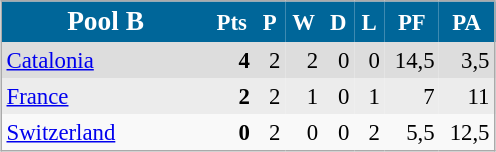<table align=center cellpadding="3" cellspacing="0" style="background: #f9f9f9; border: 1px #aaa solid; border-collapse: collapse; font-size: 95%;" width=330>
<tr style="background:#006699; color:white;">
<th width=34% style=font-size:120%><strong>Pool B</strong></th>
<th width=5%>Pts</th>
<th width=5%>P</th>
<th width=5%>W</th>
<th width=5%>D</th>
<th width=5%>L</th>
<th width=5%>PF</th>
<th width=5%>PA</th>
</tr>
<tr align=right style="background:#dddddd;">
<td align=left> <a href='#'>Catalonia</a></td>
<td><strong>4</strong></td>
<td>2</td>
<td>2</td>
<td>0</td>
<td>0</td>
<td>14,5</td>
<td>3,5</td>
</tr>
<tr align=right style="background:#ececec;">
<td align=left> <a href='#'>France</a></td>
<td><strong>2</strong></td>
<td>2</td>
<td>1</td>
<td>0</td>
<td>1</td>
<td>7</td>
<td>11</td>
</tr>
<tr align=right>
<td align=left> <a href='#'>Switzerland</a></td>
<td><strong>0</strong></td>
<td>2</td>
<td>0</td>
<td>0</td>
<td>2</td>
<td>5,5</td>
<td>12,5</td>
</tr>
</table>
